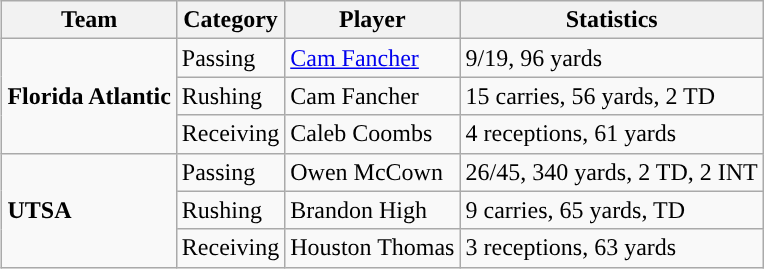<table class="wikitable" style="float: right;">
<tr>
<th>Team</th>
<th>Category</th>
<th>Player</th>
<th>Statistics</th>
</tr>
<tr>
<td rowspan=3><strong>Florida Atlantic</strong></td>
<td>Passing</td>
<td><a href='#'>Cam Fancher</a></td>
<td>9/19, 96 yards</td>
</tr>
<tr>
<td>Rushing</td>
<td>Cam Fancher</td>
<td>15 carries, 56 yards, 2 TD</td>
</tr>
<tr>
<td>Receiving</td>
<td>Caleb Coombs</td>
<td>4 receptions, 61 yards</td>
</tr>
<tr>
<td rowspan=3><strong>UTSA</strong></td>
<td>Passing</td>
<td>Owen McCown</td>
<td>26/45, 340 yards, 2 TD, 2 INT</td>
</tr>
<tr>
<td>Rushing</td>
<td>Brandon High</td>
<td>9 carries, 65 yards, TD</td>
</tr>
<tr>
<td>Receiving</td>
<td>Houston Thomas</td>
<td>3 receptions, 63 yards</td>
</tr>
</table>
